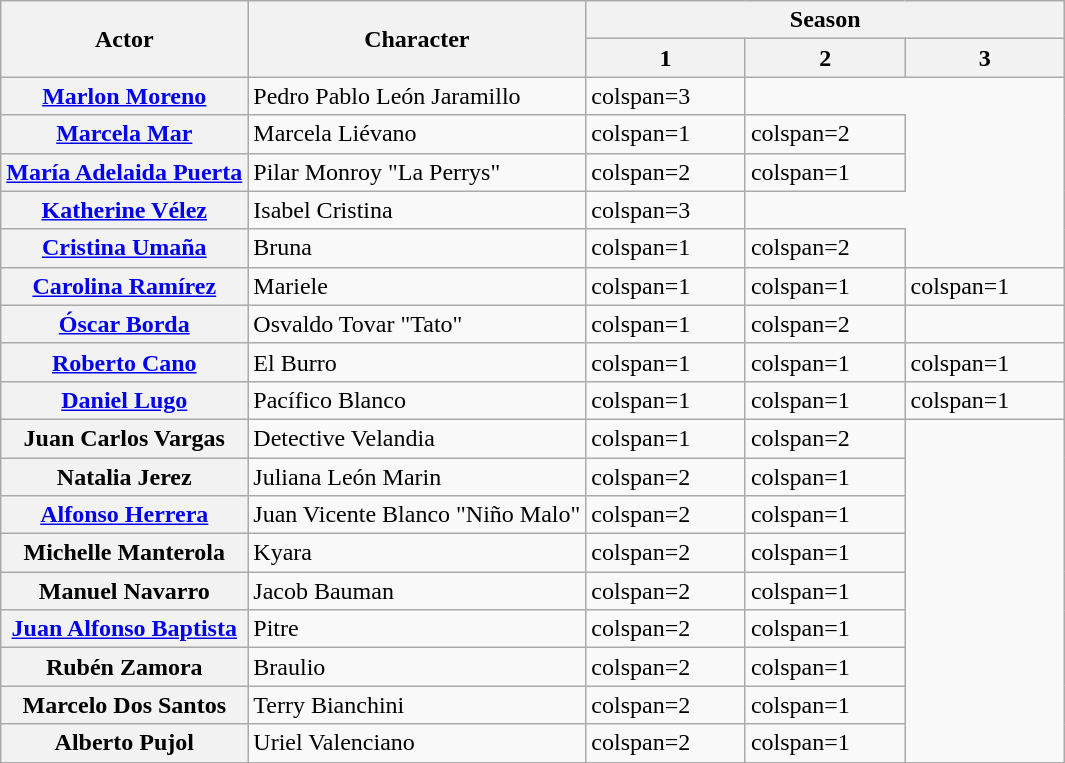<table class="wikitable plainrowheaders">
<tr>
<th rowspan=2 scope="col">Actor</th>
<th rowspan=2 scope="col">Character</th>
<th colspan=4>Season</th>
</tr>
<tr>
<th style="width:15%;" scope="col">1</th>
<th style="width:15%;" scope="col">2</th>
<th style="width:15%;" scope="col">3</th>
</tr>
<tr>
<th scope="row"><a href='#'>Marlon Moreno</a></th>
<td>Pedro Pablo León Jaramillo</td>
<td>colspan=3 </td>
</tr>
<tr>
<th scope="row"><a href='#'>Marcela Mar</a></th>
<td>Marcela Liévano</td>
<td>colspan=1 </td>
<td>colspan=2 </td>
</tr>
<tr>
<th scope="row"><a href='#'>María Adelaida Puerta</a></th>
<td>Pilar Monroy "La Perrys"</td>
<td>colspan=2 </td>
<td>colspan=1 </td>
</tr>
<tr>
<th scope="row"><a href='#'>Katherine Vélez</a></th>
<td>Isabel Cristina</td>
<td>colspan=3 </td>
</tr>
<tr>
<th scope="row"><a href='#'>Cristina Umaña</a></th>
<td>Bruna</td>
<td>colspan=1 </td>
<td>colspan=2 </td>
</tr>
<tr>
<th scope="row"><a href='#'>Carolina Ramírez</a></th>
<td>Mariele</td>
<td>colspan=1 </td>
<td>colspan=1 </td>
<td>colspan=1 </td>
</tr>
<tr>
<th scope="row"><a href='#'>Óscar Borda</a></th>
<td>Osvaldo Tovar "Tato"</td>
<td>colspan=1 </td>
<td>colspan=2 </td>
</tr>
<tr>
<th scope="row"><a href='#'>Roberto Cano</a></th>
<td>El Burro</td>
<td>colspan=1 </td>
<td>colspan=1 </td>
<td>colspan=1 </td>
</tr>
<tr>
<th scope="row"><a href='#'>Daniel Lugo</a></th>
<td>Pacífico Blanco</td>
<td>colspan=1 </td>
<td>colspan=1 </td>
<td>colspan=1 </td>
</tr>
<tr>
<th scope="row">Juan Carlos Vargas</th>
<td>Detective Velandia</td>
<td>colspan=1 </td>
<td>colspan=2 </td>
</tr>
<tr>
<th scope="row">Natalia Jerez</th>
<td>Juliana León Marin</td>
<td>colspan=2 </td>
<td>colspan=1 </td>
</tr>
<tr>
<th scope="row"><a href='#'>Alfonso Herrera</a></th>
<td>Juan Vicente Blanco "Niño Malo"</td>
<td>colspan=2 </td>
<td>colspan=1 </td>
</tr>
<tr>
<th scope="row">Michelle Manterola</th>
<td>Kyara</td>
<td>colspan=2 </td>
<td>colspan=1 </td>
</tr>
<tr>
<th scope="row">Manuel Navarro</th>
<td>Jacob Bauman</td>
<td>colspan=2 </td>
<td>colspan=1 </td>
</tr>
<tr>
<th scope="row"><a href='#'>Juan Alfonso Baptista</a></th>
<td>Pitre</td>
<td>colspan=2 </td>
<td>colspan=1 </td>
</tr>
<tr>
<th scope="row">Rubén Zamora</th>
<td>Braulio</td>
<td>colspan=2 </td>
<td>colspan=1 </td>
</tr>
<tr>
<th scope="row">Marcelo Dos Santos</th>
<td>Terry Bianchini</td>
<td>colspan=2 </td>
<td>colspan=1 </td>
</tr>
<tr>
<th scope="row">Alberto Pujol</th>
<td>Uriel Valenciano</td>
<td>colspan=2 </td>
<td>colspan=1 </td>
</tr>
<tr>
</tr>
</table>
